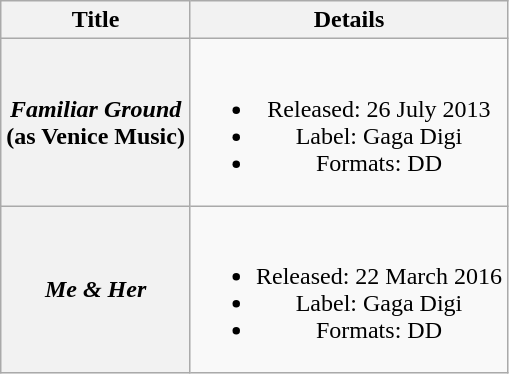<table class="wikitable plainrowheaders" style="text-align:center;">
<tr>
<th>Title</th>
<th>Details</th>
</tr>
<tr>
<th scope="row"><em>Familiar Ground</em> <br> (as Venice Music)</th>
<td><br><ul><li>Released: 26 July 2013</li><li>Label: Gaga Digi</li><li>Formats: DD</li></ul></td>
</tr>
<tr>
<th scope="row"><em>Me & Her</em></th>
<td><br><ul><li>Released: 22 March 2016</li><li>Label: Gaga Digi</li><li>Formats: DD</li></ul></td>
</tr>
</table>
